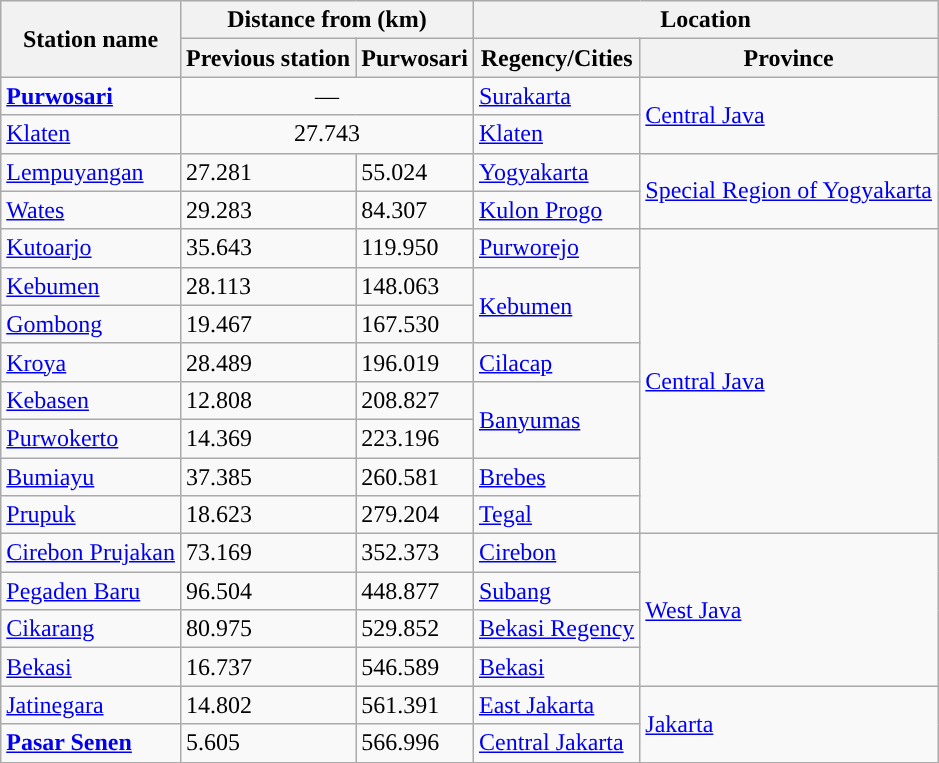<table class="wikitable" rules="all">
<tr>
<th rowspan="2">Station name</th>
<th colspan="2" style="width: 5em;">Distance from (km)</th>
<th colspan="2" style="width: 5em;">Location</th>
</tr>
<tr>
<th>Previous station</th>
<th>Purwosari</th>
<th>Regency/Cities</th>
<th>Province</th>
</tr>
<tr>
<td><strong><a href='#'>Purwosari</a></strong><small></small></td>
<td colspan="2" align="center">—</td>
<td><a href='#'>Surakarta</a></td>
<td rowspan="2"><a href='#'>Central Java</a></td>
</tr>
<tr>
<td><a href='#'>Klaten</a></td>
<td colspan="2" align="center">27.743</td>
<td><a href='#'>Klaten</a></td>
</tr>
<tr>
<td><a href='#'>Lempuyangan</a></td>
<td>27.281</td>
<td>55.024</td>
<td><a href='#'>Yogyakarta</a></td>
<td rowspan="2"><a href='#'>Special Region of Yogyakarta</a></td>
</tr>
<tr>
<td><a href='#'>Wates</a></td>
<td>29.283</td>
<td>84.307</td>
<td><a href='#'>Kulon Progo</a></td>
</tr>
<tr>
<td><a href='#'>Kutoarjo</a></td>
<td>35.643</td>
<td>119.950</td>
<td><a href='#'>Purworejo</a></td>
<td rowspan="8"><a href='#'>Central Java</a></td>
</tr>
<tr>
<td><a href='#'>Kebumen</a></td>
<td>28.113</td>
<td>148.063</td>
<td rowspan="2"><a href='#'>Kebumen</a></td>
</tr>
<tr>
<td><a href='#'>Gombong</a></td>
<td>19.467</td>
<td>167.530</td>
</tr>
<tr>
<td><a href='#'>Kroya</a></td>
<td>28.489</td>
<td>196.019</td>
<td><a href='#'>Cilacap</a></td>
</tr>
<tr>
<td><a href='#'>Kebasen</a></td>
<td>12.808</td>
<td>208.827</td>
<td rowspan="2"><a href='#'>Banyumas</a></td>
</tr>
<tr>
<td><a href='#'>Purwokerto</a></td>
<td>14.369</td>
<td>223.196</td>
</tr>
<tr>
<td><a href='#'>Bumiayu</a><small></small></td>
<td>37.385</td>
<td>260.581</td>
<td><a href='#'>Brebes</a></td>
</tr>
<tr>
<td><a href='#'>Prupuk</a><small></small></td>
<td>18.623</td>
<td>279.204</td>
<td><a href='#'>Tegal</a></td>
</tr>
<tr>
<td><a href='#'>Cirebon Prujakan</a></td>
<td>73.169</td>
<td>352.373</td>
<td><a href='#'>Cirebon</a></td>
<td rowspan="4"><a href='#'>West Java</a></td>
</tr>
<tr>
<td><a href='#'>Pegaden Baru</a></td>
<td>96.504</td>
<td>448.877</td>
<td><a href='#'>Subang</a></td>
</tr>
<tr>
<td><a href='#'>Cikarang</a></td>
<td>80.975</td>
<td>529.852</td>
<td><a href='#'>Bekasi Regency</a></td>
</tr>
<tr>
<td><a href='#'>Bekasi</a></td>
<td>16.737</td>
<td>546.589</td>
<td><a href='#'>Bekasi</a></td>
</tr>
<tr>
<td><a href='#'>Jatinegara</a><small></small></td>
<td>14.802</td>
<td>561.391</td>
<td><a href='#'>East Jakarta</a></td>
<td rowspan="2"><a href='#'>Jakarta</a></td>
</tr>
<tr>
<td><strong><a href='#'>Pasar Senen</a></strong><small></small></td>
<td>5.605</td>
<td>566.996</td>
<td><a href='#'>Central Jakarta</a></td>
</tr>
</table>
